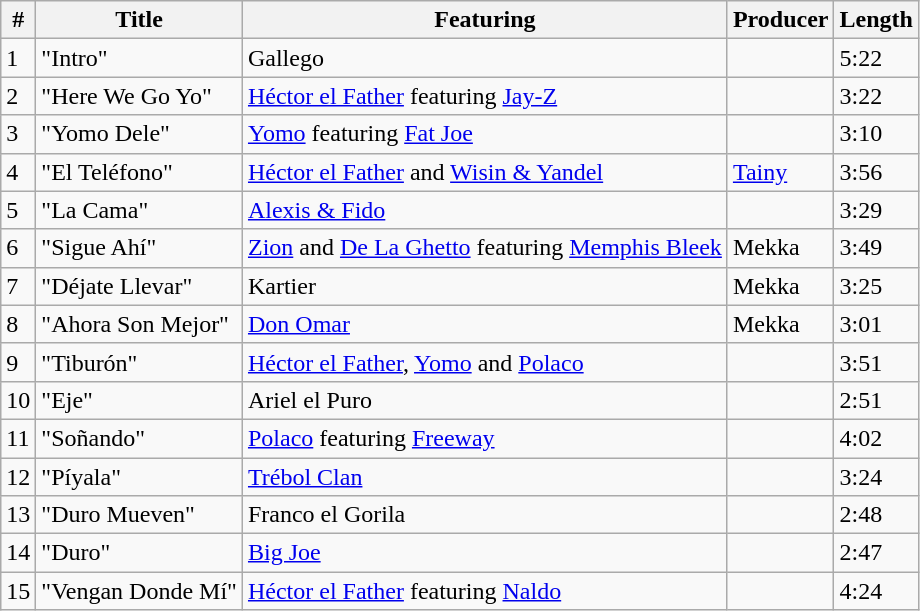<table class="wikitable">
<tr>
<th align="center">#</th>
<th align="center">Title</th>
<th align="center">Featuring</th>
<th align="center">Producer</th>
<th aligh="center">Length</th>
</tr>
<tr>
<td>1</td>
<td>"Intro"</td>
<td>Gallego</td>
<td></td>
<td>5:22</td>
</tr>
<tr>
<td>2</td>
<td>"Here We Go Yo"</td>
<td><a href='#'>Héctor el Father</a> featuring <a href='#'>Jay-Z</a></td>
<td></td>
<td>3:22</td>
</tr>
<tr>
<td>3</td>
<td>"Yomo Dele"</td>
<td><a href='#'>Yomo</a> featuring <a href='#'>Fat Joe</a></td>
<td></td>
<td>3:10</td>
</tr>
<tr>
<td>4</td>
<td>"El Teléfono"</td>
<td><a href='#'>Héctor el Father</a> and <a href='#'>Wisin & Yandel</a></td>
<td><a href='#'>Tainy</a></td>
<td>3:56</td>
</tr>
<tr>
<td>5</td>
<td>"La Cama"</td>
<td><a href='#'>Alexis & Fido</a></td>
<td></td>
<td>3:29</td>
</tr>
<tr>
<td>6</td>
<td>"Sigue Ahí"</td>
<td><a href='#'>Zion</a> and <a href='#'>De La Ghetto</a> featuring <a href='#'>Memphis Bleek</a></td>
<td>Mekka</td>
<td>3:49</td>
</tr>
<tr>
<td>7</td>
<td>"Déjate Llevar"</td>
<td>Kartier</td>
<td>Mekka</td>
<td>3:25</td>
</tr>
<tr>
<td>8</td>
<td>"Ahora Son Mejor"</td>
<td><a href='#'>Don Omar</a></td>
<td>Mekka</td>
<td>3:01</td>
</tr>
<tr>
<td>9</td>
<td>"Tiburón"</td>
<td><a href='#'>Héctor el Father</a>, <a href='#'>Yomo</a> and <a href='#'>Polaco</a></td>
<td></td>
<td>3:51</td>
</tr>
<tr>
<td>10</td>
<td>"Eje"</td>
<td>Ariel el Puro</td>
<td></td>
<td>2:51</td>
</tr>
<tr>
<td>11</td>
<td>"Soñando"</td>
<td><a href='#'>Polaco</a> featuring <a href='#'>Freeway</a></td>
<td></td>
<td>4:02</td>
</tr>
<tr>
<td>12</td>
<td>"Píyala"</td>
<td><a href='#'>Trébol Clan</a></td>
<td></td>
<td>3:24</td>
</tr>
<tr>
<td>13</td>
<td>"Duro Mueven"</td>
<td>Franco el Gorila</td>
<td></td>
<td>2:48</td>
</tr>
<tr>
<td>14</td>
<td>"Duro"</td>
<td><a href='#'>Big Joe</a></td>
<td></td>
<td>2:47</td>
</tr>
<tr>
<td>15</td>
<td>"Vengan Donde Mí"</td>
<td><a href='#'>Héctor el Father</a> featuring <a href='#'>Naldo</a></td>
<td></td>
<td>4:24</td>
</tr>
</table>
